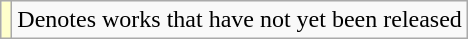<table class="wikitable">
<tr>
<td style="background:#FFFFCC;"></td>
<td>Denotes works that have not yet been released</td>
</tr>
</table>
